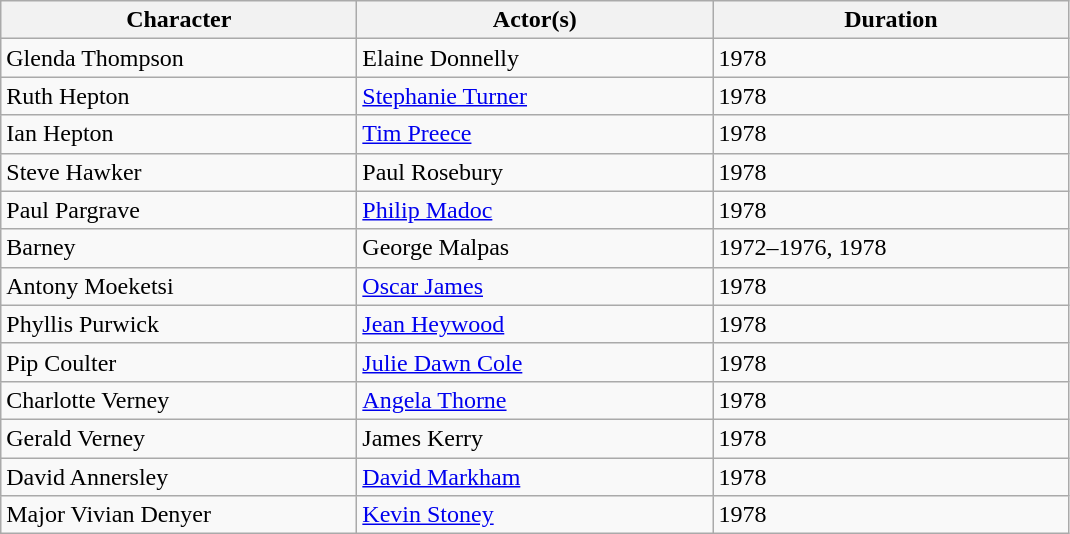<table class="wikitable">
<tr>
<th scope="col" width="230">Character</th>
<th scope="col" width="230">Actor(s)</th>
<th scope="col" width="230">Duration</th>
</tr>
<tr>
<td>Glenda Thompson</td>
<td>Elaine Donnelly</td>
<td>1978</td>
</tr>
<tr>
<td>Ruth Hepton</td>
<td><a href='#'>Stephanie Turner</a></td>
<td>1978</td>
</tr>
<tr>
<td>Ian Hepton</td>
<td><a href='#'>Tim Preece</a></td>
<td>1978</td>
</tr>
<tr>
<td>Steve Hawker</td>
<td>Paul Rosebury</td>
<td>1978</td>
</tr>
<tr ->
<td>Paul Pargrave</td>
<td><a href='#'>Philip Madoc</a></td>
<td>1978</td>
</tr>
<tr>
<td>Barney</td>
<td>George Malpas</td>
<td>1972–1976, 1978</td>
</tr>
<tr>
<td>Antony Moeketsi</td>
<td><a href='#'>Oscar James</a></td>
<td>1978</td>
</tr>
<tr>
<td>Phyllis Purwick</td>
<td><a href='#'>Jean Heywood</a></td>
<td>1978</td>
</tr>
<tr>
<td>Pip Coulter</td>
<td><a href='#'>Julie Dawn Cole</a></td>
<td>1978</td>
</tr>
<tr>
<td>Charlotte Verney</td>
<td><a href='#'>Angela Thorne</a></td>
<td>1978</td>
</tr>
<tr>
<td>Gerald Verney</td>
<td>James Kerry</td>
<td>1978</td>
</tr>
<tr>
<td>David Annersley</td>
<td><a href='#'>David Markham</a></td>
<td>1978</td>
</tr>
<tr>
<td>Major Vivian Denyer</td>
<td><a href='#'>Kevin Stoney</a></td>
<td>1978</td>
</tr>
</table>
